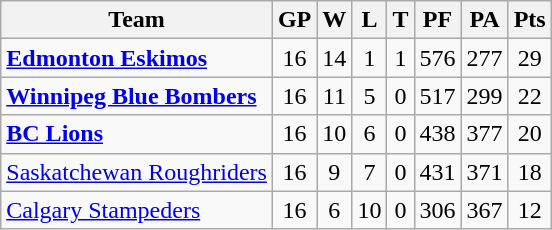<table class="wikitable">
<tr>
<th>Team</th>
<th>GP</th>
<th>W</th>
<th>L</th>
<th>T</th>
<th>PF</th>
<th>PA</th>
<th>Pts</th>
</tr>
<tr align="center">
<td align="left"><strong><a href='#'>Edmonton Eskimos</a></strong></td>
<td>16</td>
<td>14</td>
<td>1</td>
<td>1</td>
<td>576</td>
<td>277</td>
<td>29</td>
</tr>
<tr align="center">
<td align="left"><strong><a href='#'>Winnipeg Blue Bombers</a></strong></td>
<td>16</td>
<td>11</td>
<td>5</td>
<td>0</td>
<td>517</td>
<td>299</td>
<td>22</td>
</tr>
<tr align="center">
<td align="left"><strong><a href='#'>BC Lions</a></strong></td>
<td>16</td>
<td>10</td>
<td>6</td>
<td>0</td>
<td>438</td>
<td>377</td>
<td>20</td>
</tr>
<tr align="center">
<td align="left"><a href='#'>Saskatchewan Roughriders</a></td>
<td>16</td>
<td>9</td>
<td>7</td>
<td>0</td>
<td>431</td>
<td>371</td>
<td>18</td>
</tr>
<tr align="center">
<td align="left"><a href='#'>Calgary Stampeders</a></td>
<td>16</td>
<td>6</td>
<td>10</td>
<td>0</td>
<td>306</td>
<td>367</td>
<td>12</td>
</tr>
</table>
